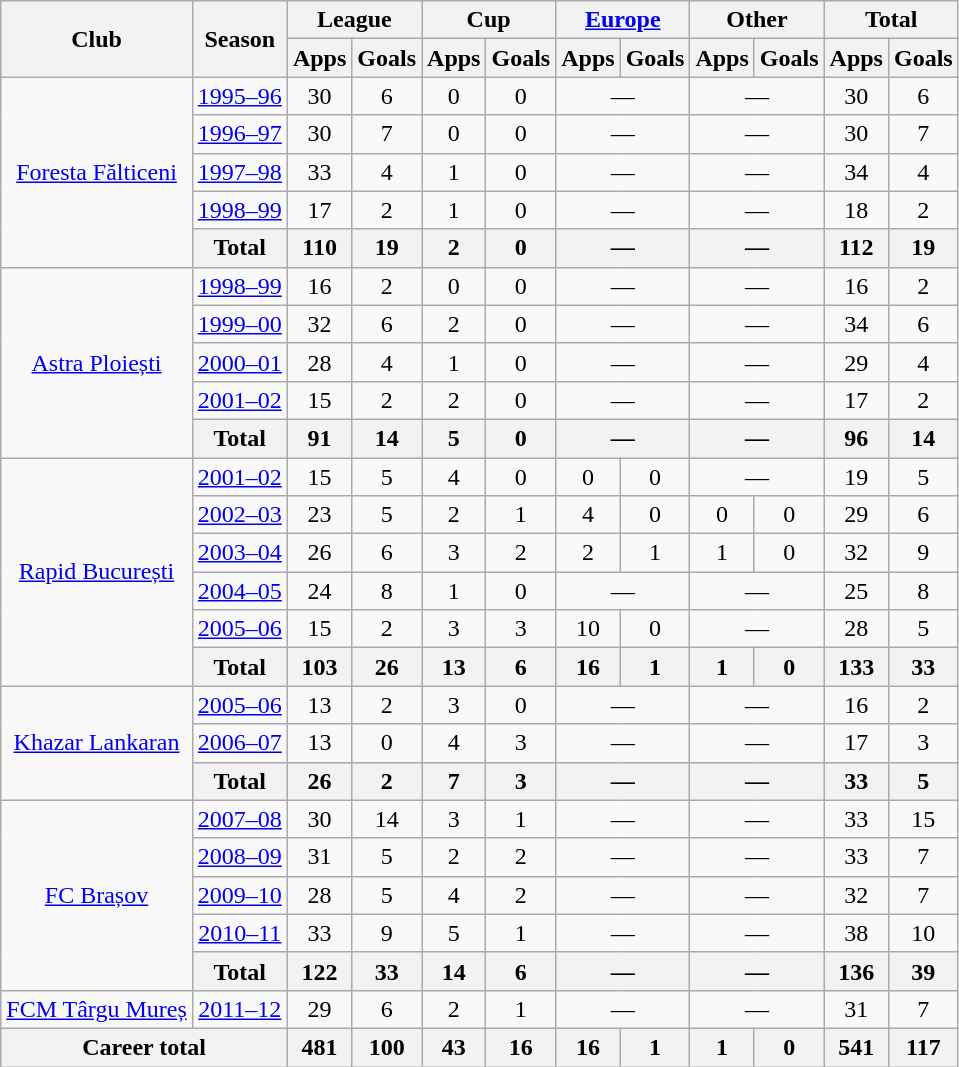<table class="wikitable" style="text-align: center;">
<tr>
<th rowspan="2">Club</th>
<th rowspan="2">Season</th>
<th colspan="2">League</th>
<th colspan="2">Cup</th>
<th colspan="2"><a href='#'>Europe</a></th>
<th colspan="2">Other</th>
<th colspan="2">Total</th>
</tr>
<tr>
<th>Apps</th>
<th>Goals</th>
<th>Apps</th>
<th>Goals</th>
<th>Apps</th>
<th>Goals</th>
<th>Apps</th>
<th>Goals</th>
<th>Apps</th>
<th>Goals</th>
</tr>
<tr>
<td rowspan="5"><a href='#'>Foresta Fălticeni</a></td>
<td><a href='#'>1995–96</a></td>
<td>30</td>
<td>6</td>
<td>0</td>
<td>0</td>
<td colspan="2">—</td>
<td colspan="2">—</td>
<td>30</td>
<td>6</td>
</tr>
<tr>
<td><a href='#'>1996–97</a></td>
<td>30</td>
<td>7</td>
<td>0</td>
<td>0</td>
<td colspan="2">—</td>
<td colspan="2">—</td>
<td>30</td>
<td>7</td>
</tr>
<tr>
<td><a href='#'>1997–98</a></td>
<td>33</td>
<td>4</td>
<td>1</td>
<td>0</td>
<td colspan="2">—</td>
<td colspan="2">—</td>
<td>34</td>
<td>4</td>
</tr>
<tr>
<td><a href='#'>1998–99</a></td>
<td>17</td>
<td>2</td>
<td>1</td>
<td>0</td>
<td colspan="2">—</td>
<td colspan="2">—</td>
<td>18</td>
<td>2</td>
</tr>
<tr>
<th>Total</th>
<th>110</th>
<th>19</th>
<th>2</th>
<th>0</th>
<th colspan="2">—</th>
<th colspan="2">—</th>
<th>112</th>
<th>19</th>
</tr>
<tr>
<td rowspan="5"><a href='#'>Astra Ploiești</a></td>
<td><a href='#'>1998–99</a></td>
<td>16</td>
<td>2</td>
<td>0</td>
<td>0</td>
<td colspan="2">—</td>
<td colspan="2">—</td>
<td>16</td>
<td>2</td>
</tr>
<tr>
<td><a href='#'>1999–00</a></td>
<td>32</td>
<td>6</td>
<td>2</td>
<td>0</td>
<td colspan="2">—</td>
<td colspan="2">—</td>
<td>34</td>
<td>6</td>
</tr>
<tr>
<td><a href='#'>2000–01</a></td>
<td>28</td>
<td>4</td>
<td>1</td>
<td>0</td>
<td colspan="2">—</td>
<td colspan="2">—</td>
<td>29</td>
<td>4</td>
</tr>
<tr>
<td><a href='#'>2001–02</a></td>
<td>15</td>
<td>2</td>
<td>2</td>
<td>0</td>
<td colspan="2">—</td>
<td colspan="2">—</td>
<td>17</td>
<td>2</td>
</tr>
<tr>
<th>Total</th>
<th>91</th>
<th>14</th>
<th>5</th>
<th>0</th>
<th colspan="2">—</th>
<th colspan="2">—</th>
<th>96</th>
<th>14</th>
</tr>
<tr>
<td rowspan="6"><a href='#'>Rapid București</a></td>
<td><a href='#'>2001–02</a></td>
<td>15</td>
<td>5</td>
<td>4</td>
<td>0</td>
<td>0</td>
<td>0</td>
<td colspan="2">—</td>
<td>19</td>
<td>5</td>
</tr>
<tr>
<td><a href='#'>2002–03</a></td>
<td>23</td>
<td>5</td>
<td>2</td>
<td>1</td>
<td>4</td>
<td>0</td>
<td>0</td>
<td>0</td>
<td>29</td>
<td>6</td>
</tr>
<tr>
<td><a href='#'>2003–04</a></td>
<td>26</td>
<td>6</td>
<td>3</td>
<td>2</td>
<td>2</td>
<td>1</td>
<td>1</td>
<td>0</td>
<td>32</td>
<td>9</td>
</tr>
<tr>
<td><a href='#'>2004–05</a></td>
<td>24</td>
<td>8</td>
<td>1</td>
<td>0</td>
<td colspan="2">—</td>
<td colspan="2">—</td>
<td>25</td>
<td>8</td>
</tr>
<tr>
<td><a href='#'>2005–06</a></td>
<td>15</td>
<td>2</td>
<td>3</td>
<td>3</td>
<td>10</td>
<td>0</td>
<td colspan="2">—</td>
<td>28</td>
<td>5</td>
</tr>
<tr>
<th>Total</th>
<th>103</th>
<th>26</th>
<th>13</th>
<th>6</th>
<th>16</th>
<th>1</th>
<th>1</th>
<th>0</th>
<th>133</th>
<th>33</th>
</tr>
<tr>
<td rowspan="3"><a href='#'>Khazar Lankaran</a></td>
<td><a href='#'>2005–06</a></td>
<td>13</td>
<td>2</td>
<td>3</td>
<td>0</td>
<td colspan="2">—</td>
<td colspan="2">—</td>
<td>16</td>
<td>2</td>
</tr>
<tr>
<td><a href='#'>2006–07</a></td>
<td>13</td>
<td>0</td>
<td>4</td>
<td>3</td>
<td colspan="2">—</td>
<td colspan="2">—</td>
<td>17</td>
<td>3</td>
</tr>
<tr>
<th>Total</th>
<th>26</th>
<th>2</th>
<th>7</th>
<th>3</th>
<th colspan="2">—</th>
<th colspan="2">—</th>
<th>33</th>
<th>5</th>
</tr>
<tr>
<td rowspan="5"><a href='#'>FC Brașov</a></td>
<td><a href='#'>2007–08</a></td>
<td>30</td>
<td>14</td>
<td>3</td>
<td>1</td>
<td colspan="2">—</td>
<td colspan="2">—</td>
<td>33</td>
<td>15</td>
</tr>
<tr>
<td><a href='#'>2008–09</a></td>
<td>31</td>
<td>5</td>
<td>2</td>
<td>2</td>
<td colspan="2">—</td>
<td colspan="2">—</td>
<td>33</td>
<td>7</td>
</tr>
<tr>
<td><a href='#'>2009–10</a></td>
<td>28</td>
<td>5</td>
<td>4</td>
<td>2</td>
<td colspan="2">—</td>
<td colspan="2">—</td>
<td>32</td>
<td>7</td>
</tr>
<tr>
<td><a href='#'>2010–11</a></td>
<td>33</td>
<td>9</td>
<td>5</td>
<td>1</td>
<td colspan="2">—</td>
<td colspan="2">—</td>
<td>38</td>
<td>10</td>
</tr>
<tr>
<th>Total</th>
<th>122</th>
<th>33</th>
<th>14</th>
<th>6</th>
<th colspan="2">—</th>
<th colspan="2">—</th>
<th>136</th>
<th>39</th>
</tr>
<tr>
<td><a href='#'>FCM Târgu Mureș</a></td>
<td><a href='#'>2011–12</a></td>
<td>29</td>
<td>6</td>
<td>2</td>
<td>1</td>
<td colspan="2">—</td>
<td colspan="2">—</td>
<td>31</td>
<td>7</td>
</tr>
<tr>
<th colspan="2">Career total</th>
<th>481</th>
<th>100</th>
<th>43</th>
<th>16</th>
<th>16</th>
<th>1</th>
<th>1</th>
<th>0</th>
<th>541</th>
<th>117</th>
</tr>
</table>
